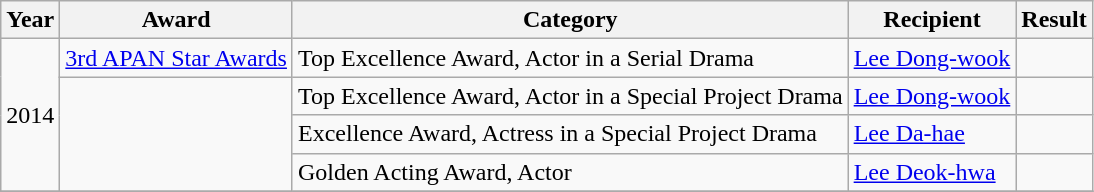<table class="wikitable">
<tr>
<th>Year</th>
<th>Award</th>
<th>Category</th>
<th>Recipient</th>
<th>Result</th>
</tr>
<tr>
<td rowspan=4>2014</td>
<td><a href='#'>3rd APAN Star Awards</a></td>
<td>Top Excellence Award, Actor in a Serial Drama</td>
<td><a href='#'>Lee Dong-wook</a></td>
<td></td>
</tr>
<tr>
<td rowspan=3></td>
<td>Top Excellence Award, Actor in a Special Project Drama</td>
<td><a href='#'>Lee Dong-wook</a></td>
<td></td>
</tr>
<tr>
<td>Excellence Award, Actress in a Special Project Drama</td>
<td><a href='#'>Lee Da-hae</a></td>
<td></td>
</tr>
<tr>
<td>Golden Acting Award, Actor</td>
<td><a href='#'>Lee Deok-hwa</a></td>
<td></td>
</tr>
<tr>
</tr>
</table>
